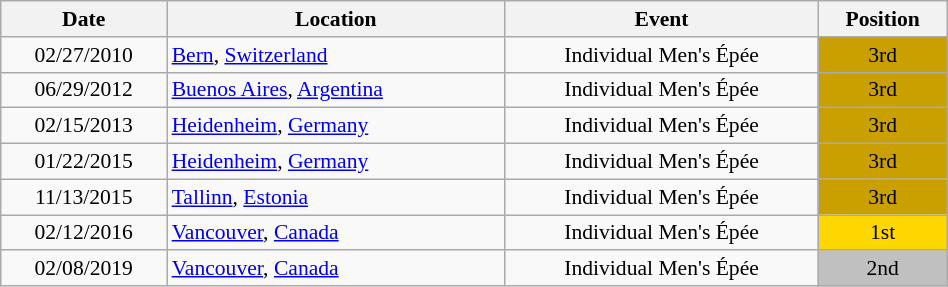<table class="wikitable" width="50%" style="font-size:90%; text-align:center;">
<tr>
<th>Date</th>
<th>Location</th>
<th>Event</th>
<th>Position</th>
</tr>
<tr>
<td>02/27/2010</td>
<td rowspan="1" align="left"> <a href='#'>Bern</a>, <a href='#'>Switzerland</a></td>
<td>Individual Men's Épée</td>
<td bgcolor="caramel">3rd</td>
</tr>
<tr>
<td>06/29/2012</td>
<td rowspan="1" align="left"> <a href='#'>Buenos Aires</a>, <a href='#'>Argentina</a></td>
<td>Individual Men's Épée</td>
<td bgcolor="caramel">3rd</td>
</tr>
<tr>
<td>02/15/2013</td>
<td rowspan="1" align="left"> <a href='#'>Heidenheim</a>, <a href='#'>Germany</a></td>
<td>Individual Men's Épée</td>
<td bgcolor="caramel">3rd</td>
</tr>
<tr>
<td>01/22/2015</td>
<td rowspan="1" align="left"> <a href='#'>Heidenheim</a>, <a href='#'>Germany</a></td>
<td>Individual Men's Épée</td>
<td bgcolor="caramel">3rd</td>
</tr>
<tr>
<td>11/13/2015</td>
<td rowspan="1" align="left"> <a href='#'>Tallinn</a>, <a href='#'>Estonia</a></td>
<td>Individual Men's Épée</td>
<td bgcolor="caramel">3rd</td>
</tr>
<tr>
<td>02/12/2016</td>
<td rowspan="1" align="left"> <a href='#'>Vancouver</a>, <a href='#'>Canada</a></td>
<td>Individual Men's Épée</td>
<td bgcolor="gold">1st</td>
</tr>
<tr>
<td>02/08/2019</td>
<td rowspan="1" align="left"> <a href='#'>Vancouver</a>, <a href='#'>Canada</a></td>
<td>Individual Men's Épée</td>
<td bgcolor="silver">2nd</td>
</tr>
</table>
